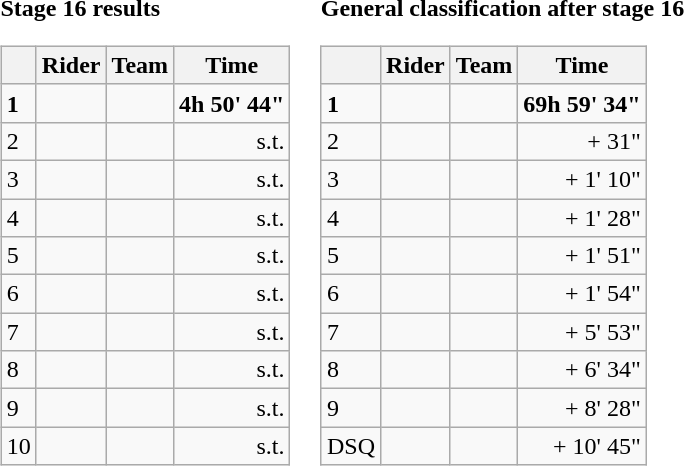<table>
<tr valign=top>
<td><strong>Stage 16 results</strong><br><table class="wikitable">
<tr>
<th></th>
<th>Rider</th>
<th>Team</th>
<th>Time</th>
</tr>
<tr>
<td><strong>1</strong></td>
<td><strong></strong> </td>
<td><strong></strong></td>
<td align="right" nowrap><strong>4h 50' 44"</strong></td>
</tr>
<tr>
<td>2</td>
<td></td>
<td></td>
<td align="right">s.t.</td>
</tr>
<tr>
<td>3</td>
<td></td>
<td></td>
<td align="right">s.t.</td>
</tr>
<tr>
<td>4</td>
<td></td>
<td></td>
<td align="right">s.t.</td>
</tr>
<tr>
<td>5</td>
<td></td>
<td></td>
<td align="right">s.t.</td>
</tr>
<tr>
<td>6</td>
<td></td>
<td></td>
<td align="right">s.t.</td>
</tr>
<tr>
<td>7</td>
<td></td>
<td></td>
<td align="right">s.t.</td>
</tr>
<tr>
<td>8</td>
<td></td>
<td></td>
<td align="right">s.t.</td>
</tr>
<tr>
<td>9</td>
<td></td>
<td></td>
<td align="right">s.t.</td>
</tr>
<tr>
<td>10</td>
<td></td>
<td></td>
<td align="right">s.t.</td>
</tr>
</table>
</td>
<td><strong>General classification after stage 16</strong><br><table class="wikitable">
<tr>
<th></th>
<th>Rider</th>
<th>Team</th>
<th>Time</th>
</tr>
<tr>
<td><strong>1</strong></td>
<td><strong></strong> </td>
<td><strong></strong></td>
<td align="right" nowrap><strong>69h 59' 34"</strong></td>
</tr>
<tr>
<td>2</td>
<td></td>
<td></td>
<td align="right">+ 31"</td>
</tr>
<tr>
<td>3</td>
<td></td>
<td></td>
<td align="right">+ 1' 10"</td>
</tr>
<tr>
<td>4</td>
<td></td>
<td></td>
<td align="right">+ 1' 28"</td>
</tr>
<tr>
<td>5</td>
<td></td>
<td></td>
<td align="right">+ 1' 51"</td>
</tr>
<tr>
<td>6</td>
<td></td>
<td></td>
<td align="right">+ 1' 54"</td>
</tr>
<tr>
<td>7</td>
<td></td>
<td></td>
<td align="right">+ 5' 53"</td>
</tr>
<tr>
<td>8</td>
<td></td>
<td></td>
<td align="right">+ 6' 34"</td>
</tr>
<tr>
<td>9</td>
<td></td>
<td></td>
<td align="right">+ 8' 28"</td>
</tr>
<tr>
<td>DSQ</td>
<td><s></s></td>
<td></td>
<td align="right">+ 10' 45"</td>
</tr>
</table>
</td>
</tr>
</table>
